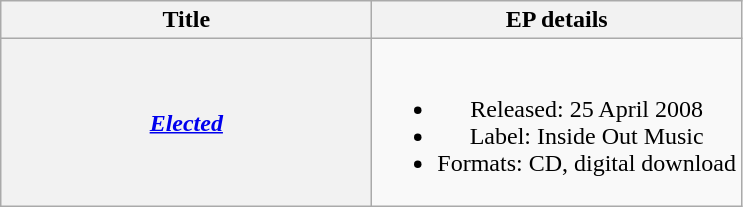<table class="wikitable plainrowheaders" style="text-align:center;">
<tr>
<th scope="col" style="width:15em;">Title</th>
<th scope="col">EP details</th>
</tr>
<tr>
<th scope="row"><em><a href='#'>Elected</a></em></th>
<td><br><ul><li>Released: 25 April 2008</li><li>Label: Inside Out Music</li><li>Formats: CD, digital download</li></ul></td>
</tr>
</table>
